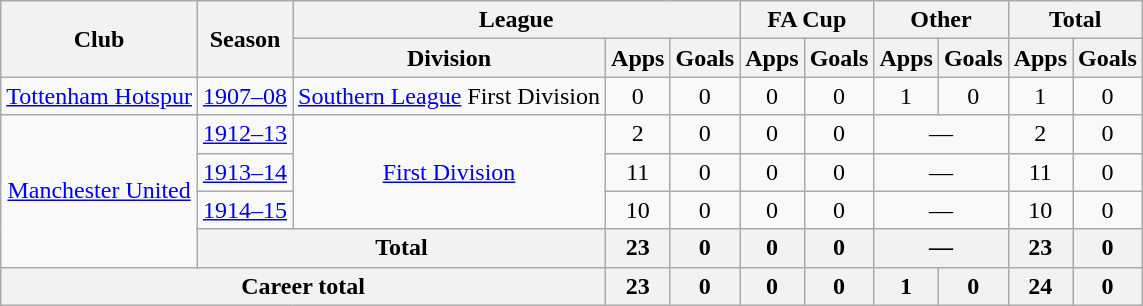<table class="wikitable" style="text-align:center">
<tr>
<th rowspan="2">Club</th>
<th rowspan="2">Season</th>
<th colspan="3">League</th>
<th colspan="2">FA Cup</th>
<th colspan="2">Other</th>
<th colspan="2">Total</th>
</tr>
<tr>
<th>Division</th>
<th>Apps</th>
<th>Goals</th>
<th>Apps</th>
<th>Goals</th>
<th>Apps</th>
<th>Goals</th>
<th>Apps</th>
<th>Goals</th>
</tr>
<tr>
<td><a href='#'>Tottenham Hotspur</a></td>
<td><a href='#'>1907–08</a></td>
<td><a href='#'>Southern League</a> First Division</td>
<td>0</td>
<td>0</td>
<td>0</td>
<td>0</td>
<td>1</td>
<td>0</td>
<td>1</td>
<td>0</td>
</tr>
<tr>
<td rowspan="4"><a href='#'>Manchester United</a></td>
<td><a href='#'>1912–13</a></td>
<td rowspan="3"><a href='#'>First Division</a></td>
<td>2</td>
<td>0</td>
<td>0</td>
<td>0</td>
<td colspan="2">—</td>
<td>2</td>
<td>0</td>
</tr>
<tr>
<td><a href='#'>1913–14</a></td>
<td>11</td>
<td>0</td>
<td>0</td>
<td>0</td>
<td colspan="2">—</td>
<td>11</td>
<td>0</td>
</tr>
<tr>
<td><a href='#'>1914–15</a></td>
<td>10</td>
<td>0</td>
<td>0</td>
<td>0</td>
<td colspan="2">—</td>
<td>10</td>
<td>0</td>
</tr>
<tr>
<th colspan="2">Total</th>
<th>23</th>
<th>0</th>
<th>0</th>
<th>0</th>
<th colspan="2">—</th>
<th>23</th>
<th>0</th>
</tr>
<tr>
<th colspan="3">Career total</th>
<th>23</th>
<th>0</th>
<th>0</th>
<th>0</th>
<th>1</th>
<th>0</th>
<th>24</th>
<th>0</th>
</tr>
</table>
